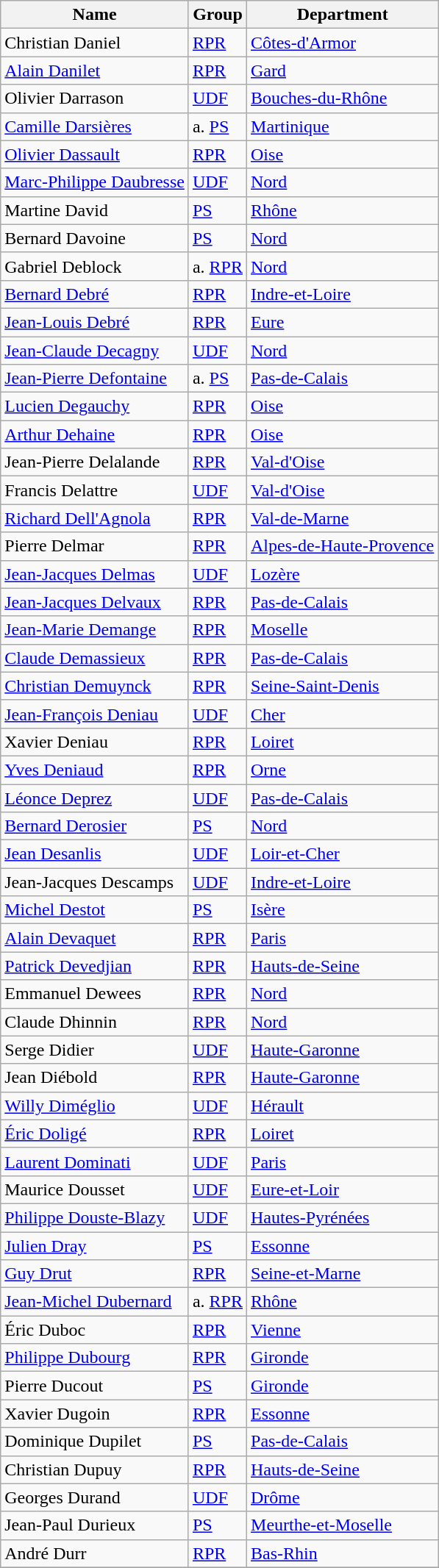<table class="wikitable alternance">
<tr>
<th>Name</th>
<th>Group</th>
<th>Department</th>
</tr>
<tr>
<td>Christian Daniel</td>
<td><a href='#'>RPR</a></td>
<td><a href='#'>Côtes-d'Armor</a></td>
</tr>
<tr>
<td><a href='#'>Alain Danilet</a></td>
<td><a href='#'>RPR</a></td>
<td><a href='#'>Gard</a></td>
</tr>
<tr>
<td>Olivier Darrason</td>
<td><a href='#'>UDF</a></td>
<td><a href='#'>Bouches-du-Rhône</a></td>
</tr>
<tr>
<td><a href='#'>Camille Darsières</a></td>
<td>a. <a href='#'>PS</a></td>
<td><a href='#'>Martinique</a></td>
</tr>
<tr>
<td><a href='#'>Olivier Dassault</a></td>
<td><a href='#'>RPR</a></td>
<td><a href='#'>Oise</a></td>
</tr>
<tr>
<td><a href='#'>Marc-Philippe Daubresse</a></td>
<td><a href='#'>UDF</a></td>
<td><a href='#'>Nord</a></td>
</tr>
<tr>
<td>Martine David</td>
<td><a href='#'>PS</a></td>
<td><a href='#'>Rhône</a></td>
</tr>
<tr>
<td>Bernard Davoine</td>
<td><a href='#'>PS</a></td>
<td><a href='#'>Nord</a></td>
</tr>
<tr>
<td>Gabriel Deblock</td>
<td>a. <a href='#'>RPR</a></td>
<td><a href='#'>Nord</a></td>
</tr>
<tr>
<td><a href='#'>Bernard Debré</a></td>
<td><a href='#'>RPR</a></td>
<td><a href='#'>Indre-et-Loire</a></td>
</tr>
<tr>
<td><a href='#'>Jean-Louis Debré</a></td>
<td><a href='#'>RPR</a></td>
<td><a href='#'>Eure</a></td>
</tr>
<tr>
<td><a href='#'>Jean-Claude Decagny</a></td>
<td><a href='#'>UDF</a></td>
<td><a href='#'>Nord</a></td>
</tr>
<tr>
<td><a href='#'>Jean-Pierre Defontaine</a></td>
<td>a. <a href='#'>PS</a></td>
<td><a href='#'>Pas-de-Calais</a></td>
</tr>
<tr>
<td><a href='#'>Lucien Degauchy</a></td>
<td><a href='#'>RPR</a></td>
<td><a href='#'>Oise</a></td>
</tr>
<tr>
<td><a href='#'>Arthur Dehaine</a></td>
<td><a href='#'>RPR</a></td>
<td><a href='#'>Oise</a></td>
</tr>
<tr>
<td>Jean-Pierre Delalande</td>
<td><a href='#'>RPR</a></td>
<td><a href='#'>Val-d'Oise</a></td>
</tr>
<tr>
<td>Francis Delattre</td>
<td><a href='#'>UDF</a></td>
<td><a href='#'>Val-d'Oise</a></td>
</tr>
<tr>
<td><a href='#'>Richard Dell'Agnola</a></td>
<td><a href='#'>RPR</a></td>
<td><a href='#'>Val-de-Marne</a></td>
</tr>
<tr>
<td>Pierre Delmar</td>
<td><a href='#'>RPR</a></td>
<td><a href='#'>Alpes-de-Haute-Provence</a></td>
</tr>
<tr>
<td><a href='#'>Jean-Jacques Delmas</a></td>
<td><a href='#'>UDF</a></td>
<td><a href='#'>Lozère</a></td>
</tr>
<tr>
<td><a href='#'>Jean-Jacques Delvaux</a></td>
<td><a href='#'>RPR</a></td>
<td><a href='#'>Pas-de-Calais</a></td>
</tr>
<tr>
<td><a href='#'>Jean-Marie Demange</a></td>
<td><a href='#'>RPR</a></td>
<td><a href='#'>Moselle</a></td>
</tr>
<tr>
<td><a href='#'>Claude Demassieux</a></td>
<td><a href='#'>RPR</a></td>
<td><a href='#'>Pas-de-Calais</a></td>
</tr>
<tr>
<td><a href='#'>Christian Demuynck</a></td>
<td><a href='#'>RPR</a></td>
<td><a href='#'>Seine-Saint-Denis</a></td>
</tr>
<tr>
<td><a href='#'>Jean-François Deniau</a></td>
<td><a href='#'>UDF</a></td>
<td><a href='#'>Cher</a></td>
</tr>
<tr>
<td>Xavier Deniau</td>
<td><a href='#'>RPR</a></td>
<td><a href='#'>Loiret</a></td>
</tr>
<tr>
<td><a href='#'>Yves Deniaud</a></td>
<td><a href='#'>RPR</a></td>
<td><a href='#'>Orne</a></td>
</tr>
<tr>
<td><a href='#'>Léonce Deprez</a></td>
<td><a href='#'>UDF</a></td>
<td><a href='#'>Pas-de-Calais</a></td>
</tr>
<tr>
<td><a href='#'>Bernard Derosier</a></td>
<td><a href='#'>PS</a></td>
<td><a href='#'>Nord</a></td>
</tr>
<tr>
<td><a href='#'>Jean Desanlis</a></td>
<td><a href='#'>UDF</a></td>
<td><a href='#'>Loir-et-Cher</a></td>
</tr>
<tr>
<td>Jean-Jacques Descamps</td>
<td><a href='#'>UDF</a></td>
<td><a href='#'>Indre-et-Loire</a></td>
</tr>
<tr>
<td><a href='#'>Michel Destot</a></td>
<td><a href='#'>PS</a></td>
<td><a href='#'>Isère</a></td>
</tr>
<tr>
<td><a href='#'>Alain Devaquet</a></td>
<td><a href='#'>RPR</a></td>
<td><a href='#'>Paris</a></td>
</tr>
<tr>
<td><a href='#'>Patrick Devedjian</a></td>
<td><a href='#'>RPR</a></td>
<td><a href='#'>Hauts-de-Seine</a></td>
</tr>
<tr>
<td>Emmanuel Dewees</td>
<td><a href='#'>RPR</a></td>
<td><a href='#'>Nord</a></td>
</tr>
<tr>
<td>Claude Dhinnin</td>
<td><a href='#'>RPR</a></td>
<td><a href='#'>Nord</a></td>
</tr>
<tr>
<td>Serge Didier</td>
<td><a href='#'>UDF</a></td>
<td><a href='#'>Haute-Garonne</a></td>
</tr>
<tr>
<td>Jean Diébold</td>
<td><a href='#'>RPR</a></td>
<td><a href='#'>Haute-Garonne</a></td>
</tr>
<tr>
<td><a href='#'>Willy Diméglio</a></td>
<td><a href='#'>UDF</a></td>
<td><a href='#'>Hérault</a></td>
</tr>
<tr>
<td><a href='#'>Éric Doligé</a></td>
<td><a href='#'>RPR</a></td>
<td><a href='#'>Loiret</a></td>
</tr>
<tr>
<td><a href='#'>Laurent Dominati</a></td>
<td><a href='#'>UDF</a></td>
<td><a href='#'>Paris</a></td>
</tr>
<tr>
<td>Maurice Dousset</td>
<td><a href='#'>UDF</a></td>
<td><a href='#'>Eure-et-Loir</a></td>
</tr>
<tr>
<td><a href='#'>Philippe Douste-Blazy</a></td>
<td><a href='#'>UDF</a></td>
<td><a href='#'>Hautes-Pyrénées</a></td>
</tr>
<tr>
<td><a href='#'>Julien Dray</a></td>
<td><a href='#'>PS</a></td>
<td><a href='#'>Essonne</a></td>
</tr>
<tr>
<td><a href='#'>Guy Drut</a></td>
<td><a href='#'>RPR</a></td>
<td><a href='#'>Seine-et-Marne</a></td>
</tr>
<tr>
<td><a href='#'>Jean-Michel Dubernard</a></td>
<td>a. <a href='#'>RPR</a></td>
<td><a href='#'>Rhône</a></td>
</tr>
<tr>
<td>Éric Duboc</td>
<td><a href='#'>RPR</a></td>
<td><a href='#'>Vienne</a></td>
</tr>
<tr>
<td><a href='#'>Philippe Dubourg</a></td>
<td><a href='#'>RPR</a></td>
<td><a href='#'>Gironde</a></td>
</tr>
<tr>
<td>Pierre Ducout</td>
<td><a href='#'>PS</a></td>
<td><a href='#'>Gironde</a></td>
</tr>
<tr>
<td>Xavier Dugoin</td>
<td><a href='#'>RPR</a></td>
<td><a href='#'>Essonne</a></td>
</tr>
<tr>
<td>Dominique Dupilet</td>
<td><a href='#'>PS</a></td>
<td><a href='#'>Pas-de-Calais</a></td>
</tr>
<tr>
<td>Christian Dupuy</td>
<td><a href='#'>RPR</a></td>
<td><a href='#'>Hauts-de-Seine</a></td>
</tr>
<tr>
<td>Georges Durand</td>
<td><a href='#'>UDF</a></td>
<td><a href='#'>Drôme</a></td>
</tr>
<tr>
<td>Jean-Paul Durieux</td>
<td><a href='#'>PS</a></td>
<td><a href='#'>Meurthe-et-Moselle</a></td>
</tr>
<tr>
<td>André Durr</td>
<td><a href='#'>RPR</a></td>
<td><a href='#'>Bas-Rhin</a></td>
</tr>
<tr>
</tr>
</table>
